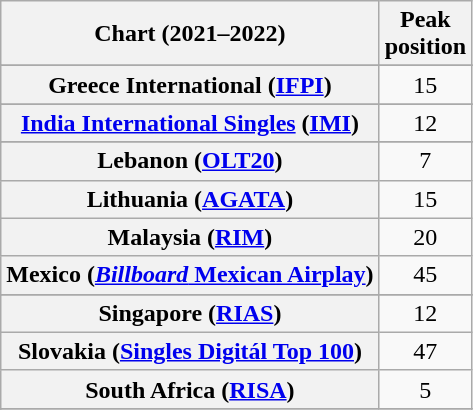<table class="wikitable sortable plainrowheaders" style="text-align:center">
<tr>
<th scope="col">Chart (2021–2022)</th>
<th scope="col">Peak<br>position</th>
</tr>
<tr>
</tr>
<tr>
</tr>
<tr>
</tr>
<tr>
</tr>
<tr>
</tr>
<tr>
</tr>
<tr>
</tr>
<tr>
</tr>
<tr>
<th scope="row">Greece International (<a href='#'>IFPI</a>)</th>
<td>15</td>
</tr>
<tr>
</tr>
<tr>
<th scope="row"><a href='#'>India International Singles</a> (<a href='#'>IMI</a>)</th>
<td>12</td>
</tr>
<tr>
</tr>
<tr>
<th scope="row">Lebanon (<a href='#'>OLT20</a>)</th>
<td>7</td>
</tr>
<tr>
<th scope="row">Lithuania (<a href='#'>AGATA</a>)</th>
<td>15</td>
</tr>
<tr>
<th scope="row">Malaysia (<a href='#'>RIM</a>)</th>
<td>20</td>
</tr>
<tr>
<th scope="row">Mexico (<a href='#'><em>Billboard</em> Mexican Airplay</a>)</th>
<td>45</td>
</tr>
<tr>
</tr>
<tr>
</tr>
<tr>
</tr>
<tr>
</tr>
<tr>
<th scope="row">Singapore (<a href='#'>RIAS</a>)</th>
<td>12</td>
</tr>
<tr>
<th scope="row">Slovakia (<a href='#'>Singles Digitál Top 100</a>)</th>
<td>47</td>
</tr>
<tr>
<th scope="row">South Africa (<a href='#'>RISA</a>)</th>
<td>5</td>
</tr>
<tr>
</tr>
<tr>
</tr>
<tr>
</tr>
<tr>
</tr>
<tr>
</tr>
<tr>
</tr>
<tr>
</tr>
<tr>
</tr>
<tr>
</tr>
<tr>
</tr>
<tr>
</tr>
</table>
